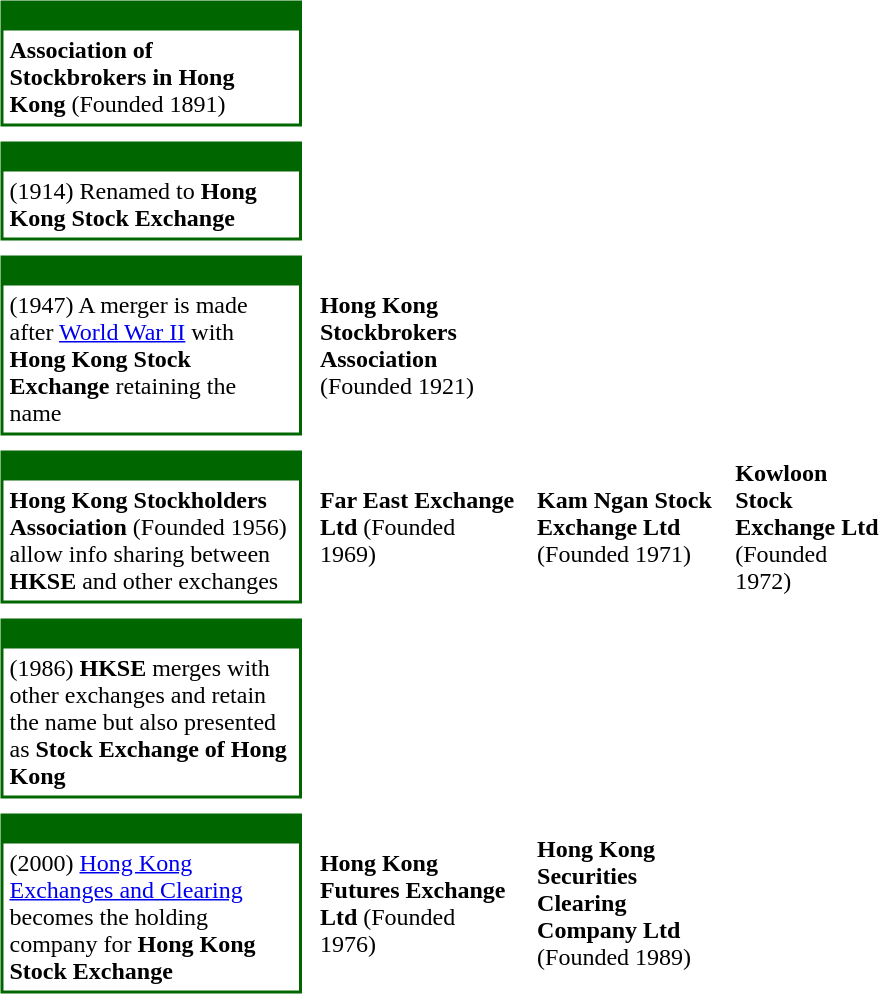<table cellspacing="3" cellpadding="2" border="0" width="600">
<tr>
<td bgcolor="#006600"><br><table border="0" cellpadding="4" cellspacing="0">
<tr>
<td bgcolor="#FFFFFF"><strong>Association of Stockbrokers in Hong Kong</strong> (Founded 1891)</td>
</tr>
</table>
</td>
<td></td>
<td></td>
<td></td>
<td></td>
<td></td>
<td></td>
</tr>
<tr>
<td></td>
<td></td>
<td></td>
<td></td>
<td></td>
<td></td>
<td></td>
</tr>
<tr>
<td bgcolor="#006600"><br><table border="0" cellpadding="4" cellspacing="0">
<tr>
<td bgcolor="#FFFFFF">(1914) Renamed to <strong>Hong Kong Stock Exchange</strong></td>
</tr>
</table>
</td>
<td></td>
<td></td>
<td></td>
<td></td>
<td></td>
<td></td>
</tr>
<tr>
<td></td>
<td></td>
<td></td>
<td></td>
<td></td>
<td></td>
<td></td>
</tr>
<tr>
<td bgcolor="#006600"><br><table border="0" cellpadding="4" cellspacing="0">
<tr>
<td bgcolor="#FFFFFF">(1947) A merger is made after <a href='#'>World War II</a> with <strong>Hong Kong Stock Exchange</strong> retaining the name</td>
</tr>
</table>
</td>
<td></td>
<td><strong>Hong Kong Stockbrokers Association</strong> (Founded 1921)</td>
<td></td>
<td></td>
<td></td>
</tr>
<tr>
<td></td>
<td></td>
<td></td>
<td></td>
<td></td>
<td></td>
<td></td>
</tr>
<tr>
<td bgcolor="#006600"><br><table border="0" cellpadding="4" cellspacing="0">
<tr>
<td bgcolor="#FFFFFF"><strong>Hong Kong Stockholders Association</strong> (Founded 1956) allow info sharing between <strong>HKSE</strong> and other exchanges</td>
</tr>
</table>
</td>
<td></td>
<td><strong>Far East Exchange Ltd</strong> (Founded 1969)</td>
<td></td>
<td><strong>Kam Ngan Stock Exchange Ltd</strong> (Founded 1971)</td>
<td></td>
<td><strong>Kowloon Stock Exchange Ltd</strong> (Founded 1972)</td>
</tr>
<tr>
<td></td>
<td></td>
<td></td>
<td></td>
<td></td>
<td></td>
<td></td>
</tr>
<tr>
<td bgcolor="#006600"><br><table border="0" cellpadding="4" cellspacing="0">
<tr>
<td bgcolor="#FFFFFF">(1986) <strong>HKSE</strong> merges with other exchanges and retain the name but also presented as <strong>Stock Exchange of Hong Kong</strong></td>
</tr>
</table>
</td>
<td></td>
<td></td>
<td></td>
<td></td>
<td></td>
<td></td>
</tr>
<tr>
<td></td>
<td></td>
<td></td>
<td></td>
<td></td>
<td></td>
<td></td>
</tr>
<tr>
<td bgcolor="#006600"><br><table border="0" cellpadding="4" cellspacing="0">
<tr>
<td bgcolor="#FFFFFF">(2000) <a href='#'>Hong Kong Exchanges and Clearing</a> becomes the holding company for <strong>Hong Kong Stock Exchange</strong></td>
</tr>
</table>
</td>
<td></td>
<td><strong>Hong Kong Futures Exchange Ltd</strong> (Founded 1976)</td>
<td></td>
<td><strong>Hong Kong Securities Clearing Company Ltd</strong> (Founded 1989)</td>
<td></td>
<td></td>
</tr>
</table>
